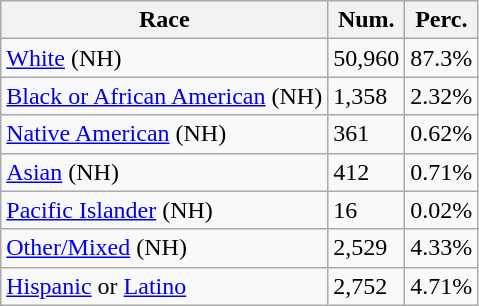<table class="wikitable">
<tr>
<th>Race</th>
<th>Num.</th>
<th>Perc.</th>
</tr>
<tr>
<td><a href='#'>White</a> (NH)</td>
<td>50,960</td>
<td>87.3%</td>
</tr>
<tr>
<td><a href='#'>Black or African American</a> (NH)</td>
<td>1,358</td>
<td>2.32%</td>
</tr>
<tr>
<td><a href='#'>Native American</a> (NH)</td>
<td>361</td>
<td>0.62%</td>
</tr>
<tr>
<td><a href='#'>Asian</a> (NH)</td>
<td>412</td>
<td>0.71%</td>
</tr>
<tr>
<td><a href='#'>Pacific Islander</a> (NH)</td>
<td>16</td>
<td>0.02%</td>
</tr>
<tr>
<td><a href='#'>Other/Mixed</a> (NH)</td>
<td>2,529</td>
<td>4.33%</td>
</tr>
<tr>
<td><a href='#'>Hispanic</a> or <a href='#'>Latino</a></td>
<td>2,752</td>
<td>4.71%</td>
</tr>
</table>
